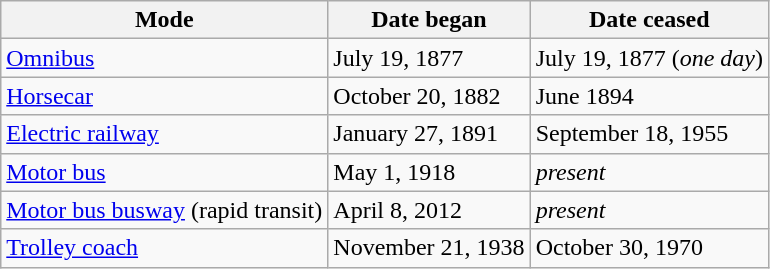<table class="wikitable">
<tr>
<th>Mode</th>
<th>Date began</th>
<th>Date ceased</th>
</tr>
<tr>
<td><a href='#'>Omnibus</a></td>
<td>July 19, 1877</td>
<td>July 19, 1877 (<em>one day</em>)</td>
</tr>
<tr>
<td><a href='#'>Horsecar</a></td>
<td>October 20, 1882</td>
<td>June 1894</td>
</tr>
<tr>
<td><a href='#'>Electric railway</a></td>
<td>January 27, 1891</td>
<td>September 18, 1955</td>
</tr>
<tr>
<td><a href='#'>Motor bus</a></td>
<td>May 1, 1918</td>
<td><em>present</em></td>
</tr>
<tr>
<td><a href='#'>Motor bus busway</a> (rapid transit)</td>
<td>April 8, 2012</td>
<td><em>present</em></td>
</tr>
<tr>
<td><a href='#'>Trolley coach</a></td>
<td>November 21, 1938</td>
<td>October 30, 1970</td>
</tr>
</table>
